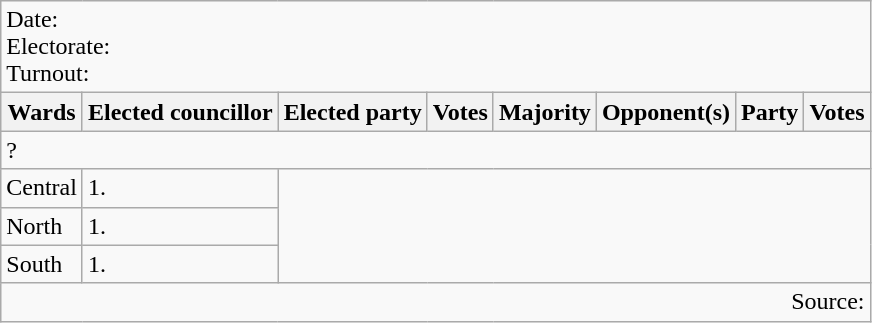<table class=wikitable>
<tr>
<td colspan=8>Date: <br>Electorate: <br>Turnout:</td>
</tr>
<tr>
<th>Wards</th>
<th>Elected councillor</th>
<th>Elected party</th>
<th>Votes</th>
<th>Majority</th>
<th>Opponent(s)</th>
<th>Party</th>
<th>Votes</th>
</tr>
<tr>
<td colspan=8>? </td>
</tr>
<tr>
<td>Central</td>
<td>1.</td>
</tr>
<tr>
<td>North</td>
<td>1.</td>
</tr>
<tr>
<td>South</td>
<td>1.</td>
</tr>
<tr>
<td colspan=8 align=right>Source:</td>
</tr>
</table>
